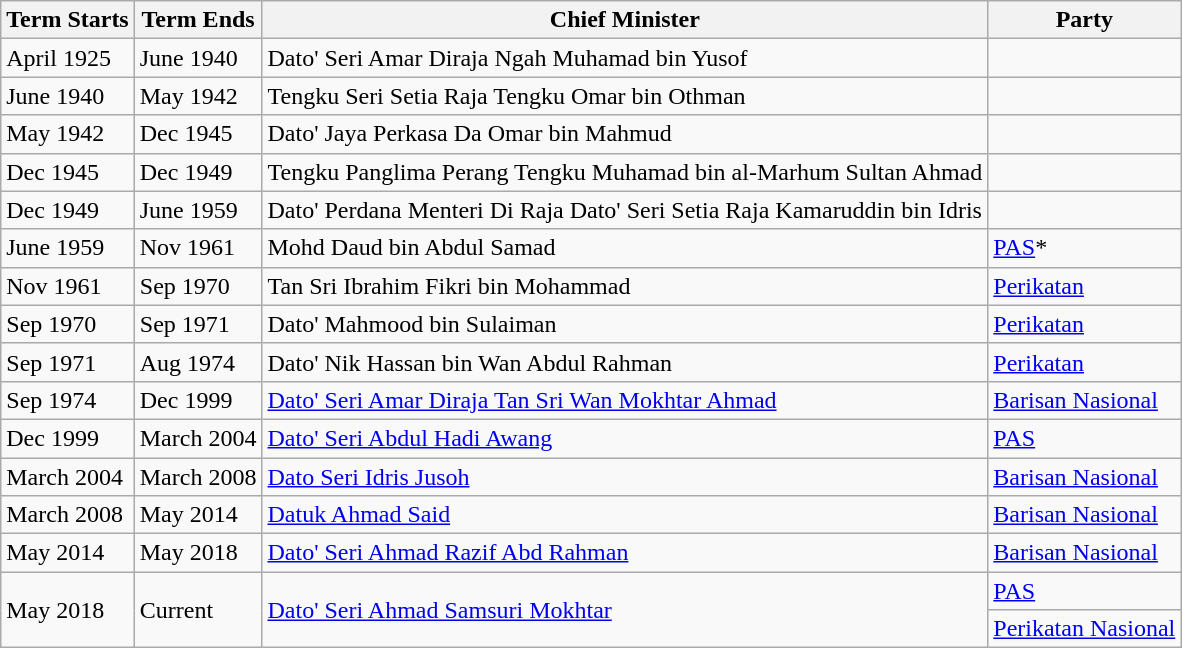<table class="wikitable">
<tr>
<th>Term Starts</th>
<th>Term Ends</th>
<th>Chief Minister</th>
<th>Party</th>
</tr>
<tr>
<td>April 1925</td>
<td>June 1940</td>
<td>Dato' Seri Amar Diraja Ngah Muhamad bin Yusof</td>
<td></td>
</tr>
<tr>
<td>June 1940</td>
<td>May 1942</td>
<td>Tengku Seri Setia Raja Tengku Omar bin Othman</td>
<td></td>
</tr>
<tr>
<td>May 1942</td>
<td>Dec 1945</td>
<td>Dato' Jaya Perkasa Da Omar bin Mahmud</td>
<td></td>
</tr>
<tr>
<td>Dec 1945</td>
<td>Dec 1949</td>
<td>Tengku Panglima Perang Tengku Muhamad bin al-Marhum Sultan Ahmad</td>
<td></td>
</tr>
<tr>
<td>Dec 1949</td>
<td>June 1959</td>
<td>Dato' Perdana Menteri Di Raja Dato' Seri Setia Raja Kamaruddin bin Idris</td>
<td></td>
</tr>
<tr>
<td>June 1959</td>
<td>Nov 1961</td>
<td>Mohd Daud bin Abdul Samad</td>
<td><a href='#'>PAS</a>*</td>
</tr>
<tr>
<td>Nov 1961</td>
<td>Sep 1970</td>
<td>Tan Sri Ibrahim Fikri bin Mohammad</td>
<td><a href='#'>Perikatan</a></td>
</tr>
<tr>
<td>Sep 1970</td>
<td>Sep 1971</td>
<td>Dato' Mahmood bin Sulaiman</td>
<td><a href='#'>Perikatan</a></td>
</tr>
<tr>
<td>Sep 1971</td>
<td>Aug 1974</td>
<td>Dato' Nik Hassan bin Wan Abdul Rahman</td>
<td><a href='#'>Perikatan</a></td>
</tr>
<tr>
<td>Sep 1974</td>
<td>Dec 1999</td>
<td><a href='#'>Dato' Seri Amar Diraja Tan Sri Wan Mokhtar Ahmad</a></td>
<td><a href='#'>Barisan Nasional</a></td>
</tr>
<tr>
<td>Dec 1999</td>
<td>March 2004</td>
<td><a href='#'>Dato' Seri Abdul Hadi Awang</a></td>
<td><a href='#'>PAS</a></td>
</tr>
<tr>
<td>March 2004</td>
<td>March 2008</td>
<td><a href='#'>Dato Seri Idris Jusoh</a></td>
<td><a href='#'>Barisan Nasional</a></td>
</tr>
<tr>
<td>March 2008</td>
<td>May 2014</td>
<td><a href='#'>Datuk Ahmad Said</a></td>
<td><a href='#'>Barisan Nasional</a></td>
</tr>
<tr>
<td>May 2014</td>
<td>May 2018</td>
<td><a href='#'>Dato' Seri Ahmad Razif Abd Rahman</a></td>
<td><a href='#'>Barisan Nasional</a></td>
</tr>
<tr>
<td rowspan="2">May 2018</td>
<td rowspan="2">Current</td>
<td rowspan="2"><a href='#'>Dato' Seri Ahmad Samsuri Mokhtar</a></td>
<td><a href='#'>PAS</a></td>
</tr>
<tr>
<td><a href='#'>Perikatan Nasional</a></td>
</tr>
</table>
